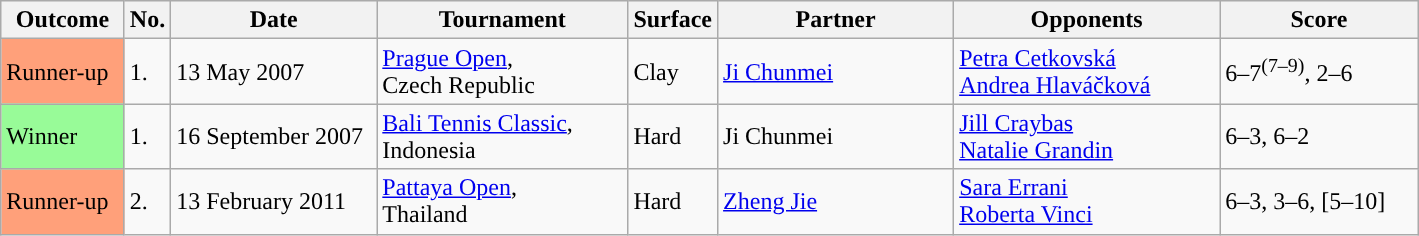<table class="sortable wikitable">
<tr style="background:#efefef;">
<th style="width:75px;">Outcome</th>
<th style="width:20px;">No.</th>
<th style="width:130px;">Date</th>
<th style="width:160px;">Tournament</th>
<th style="width:50px;">Surface</th>
<th style="width:150px;">Partner</th>
<th style="width:170px;">Opponents</th>
<th style="width:125px;" class="unsortable">Score</th>
</tr>
<tr>
<td style="background:#ffa07a;">Runner-up</td>
<td>1.</td>
<td>13 May 2007</td>
<td><a href='#'>Prague Open</a>, <br>Czech Republic</td>
<td>Clay</td>
<td> <a href='#'>Ji Chunmei</a></td>
<td> <a href='#'>Petra Cetkovská</a> <br>  <a href='#'>Andrea Hlaváčková</a></td>
<td>6–7<sup>(7–9)</sup>, 2–6</td>
</tr>
<tr>
<td style="background:#98fb98;">Winner</td>
<td>1.</td>
<td>16 September 2007</td>
<td><a href='#'>Bali Tennis Classic</a>, Indonesia</td>
<td>Hard</td>
<td> Ji Chunmei</td>
<td> <a href='#'>Jill Craybas</a> <br>  <a href='#'>Natalie Grandin</a></td>
<td>6–3, 6–2</td>
</tr>
<tr>
<td style="background:#ffa07a;">Runner-up</td>
<td>2.</td>
<td>13 February 2011</td>
<td><a href='#'>Pattaya Open</a>, <br>Thailand</td>
<td>Hard</td>
<td> <a href='#'>Zheng Jie</a></td>
<td> <a href='#'>Sara Errani</a> <br>  <a href='#'>Roberta Vinci</a></td>
<td>6–3, 3–6, [5–10]</td>
</tr>
</table>
